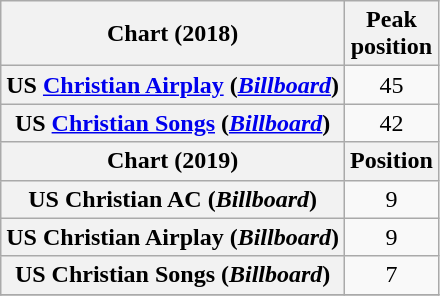<table class="wikitable plainrowheaders" style="text-align:center">
<tr>
<th scope="col">Chart (2018)</th>
<th scope="col">Peak<br>position</th>
</tr>
<tr>
<th scope="row">US <a href='#'>Christian Airplay</a> (<em><a href='#'>Billboard</a></em>)</th>
<td>45</td>
</tr>
<tr>
<th scope="row">US <a href='#'>Christian Songs</a> (<em><a href='#'>Billboard</a></em>)</th>
<td>42</td>
</tr>
<tr>
<th scope="col">Chart (2019)</th>
<th scope="col">Position</th>
</tr>
<tr>
<th scope="row">US Christian AC (<em>Billboard</em>)</th>
<td>9</td>
</tr>
<tr>
<th scope="row">US Christian Airplay (<em>Billboard</em>)</th>
<td>9</td>
</tr>
<tr>
<th scope="row">US Christian Songs (<em>Billboard</em>)</th>
<td>7</td>
</tr>
<tr>
</tr>
</table>
